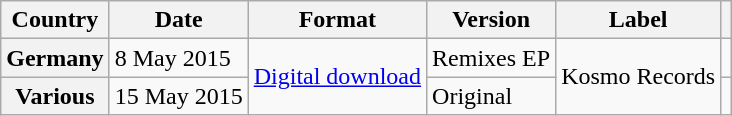<table class="wikitable sortable plainrowheaders">
<tr>
<th scope="col">Country</th>
<th scope="col">Date</th>
<th scope="col">Format</th>
<th scope="col">Version</th>
<th scope="col">Label</th>
<th scope="col" class="unsortable"></th>
</tr>
<tr>
<th scope="row">Germany</th>
<td>8 May 2015</td>
<td rowspan="2"><a href='#'>Digital download</a></td>
<td>Remixes EP</td>
<td rowspan="2">Kosmo Records</td>
<td></td>
</tr>
<tr>
<th scope="row">Various</th>
<td>15 May 2015</td>
<td>Original</td>
<td></td>
</tr>
</table>
